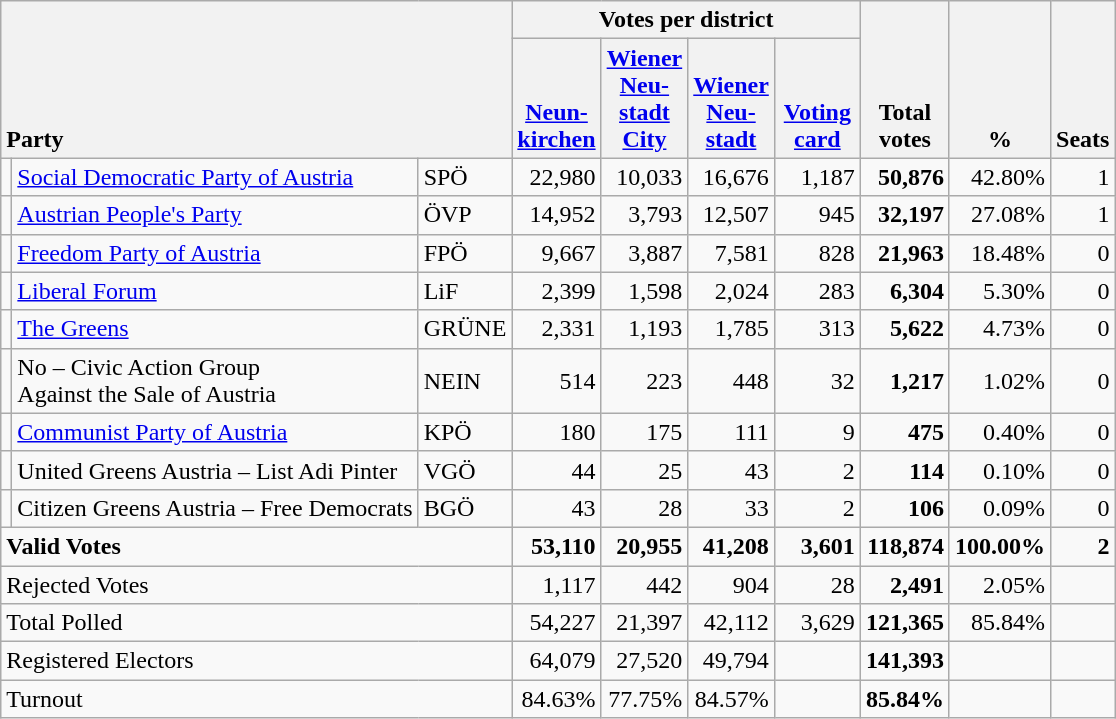<table class="wikitable" border="1" style="text-align:right;">
<tr>
<th style="text-align:left;" valign=bottom rowspan=2 colspan=3>Party</th>
<th colspan=4>Votes per district</th>
<th align=center valign=bottom rowspan=2 width="50">Total<br>votes</th>
<th align=center valign=bottom rowspan=2 width="50">%</th>
<th align=center valign=bottom rowspan=2>Seats</th>
</tr>
<tr>
<th align=center valign=bottom width="50"><a href='#'>Neun-<br>kirchen</a></th>
<th align=center valign=bottom width="50"><a href='#'>Wiener<br>Neu-<br>stadt<br>City</a></th>
<th align=center valign=bottom width="50"><a href='#'>Wiener<br>Neu-<br>stadt</a></th>
<th align=center valign=bottom width="50"><a href='#'>Voting<br>card</a></th>
</tr>
<tr>
<td></td>
<td align=left style="white-space: nowrap;"><a href='#'>Social Democratic Party of Austria</a></td>
<td align=left>SPÖ</td>
<td>22,980</td>
<td>10,033</td>
<td>16,676</td>
<td>1,187</td>
<td><strong>50,876</strong></td>
<td>42.80%</td>
<td>1</td>
</tr>
<tr>
<td></td>
<td align=left><a href='#'>Austrian People's Party</a></td>
<td align=left>ÖVP</td>
<td>14,952</td>
<td>3,793</td>
<td>12,507</td>
<td>945</td>
<td><strong>32,197</strong></td>
<td>27.08%</td>
<td>1</td>
</tr>
<tr>
<td></td>
<td align=left><a href='#'>Freedom Party of Austria</a></td>
<td align=left>FPÖ</td>
<td>9,667</td>
<td>3,887</td>
<td>7,581</td>
<td>828</td>
<td><strong>21,963</strong></td>
<td>18.48%</td>
<td>0</td>
</tr>
<tr>
<td></td>
<td align=left><a href='#'>Liberal Forum</a></td>
<td align=left>LiF</td>
<td>2,399</td>
<td>1,598</td>
<td>2,024</td>
<td>283</td>
<td><strong>6,304</strong></td>
<td>5.30%</td>
<td>0</td>
</tr>
<tr>
<td></td>
<td align=left><a href='#'>The Greens</a></td>
<td align=left>GRÜNE</td>
<td>2,331</td>
<td>1,193</td>
<td>1,785</td>
<td>313</td>
<td><strong>5,622</strong></td>
<td>4.73%</td>
<td>0</td>
</tr>
<tr>
<td></td>
<td align=left>No – Civic Action Group<br>Against the Sale of Austria</td>
<td align=left>NEIN</td>
<td>514</td>
<td>223</td>
<td>448</td>
<td>32</td>
<td><strong>1,217</strong></td>
<td>1.02%</td>
<td>0</td>
</tr>
<tr>
<td></td>
<td align=left><a href='#'>Communist Party of Austria</a></td>
<td align=left>KPÖ</td>
<td>180</td>
<td>175</td>
<td>111</td>
<td>9</td>
<td><strong>475</strong></td>
<td>0.40%</td>
<td>0</td>
</tr>
<tr>
<td></td>
<td align=left>United Greens Austria – List Adi Pinter</td>
<td align=left>VGÖ</td>
<td>44</td>
<td>25</td>
<td>43</td>
<td>2</td>
<td><strong>114</strong></td>
<td>0.10%</td>
<td>0</td>
</tr>
<tr>
<td></td>
<td align=left>Citizen Greens Austria – Free Democrats</td>
<td align=left>BGÖ</td>
<td>43</td>
<td>28</td>
<td>33</td>
<td>2</td>
<td><strong>106</strong></td>
<td>0.09%</td>
<td>0</td>
</tr>
<tr style="font-weight:bold">
<td align=left colspan=3>Valid Votes</td>
<td>53,110</td>
<td>20,955</td>
<td>41,208</td>
<td>3,601</td>
<td>118,874</td>
<td>100.00%</td>
<td>2</td>
</tr>
<tr>
<td align=left colspan=3>Rejected Votes</td>
<td>1,117</td>
<td>442</td>
<td>904</td>
<td>28</td>
<td><strong>2,491</strong></td>
<td>2.05%</td>
<td></td>
</tr>
<tr>
<td align=left colspan=3>Total Polled</td>
<td>54,227</td>
<td>21,397</td>
<td>42,112</td>
<td>3,629</td>
<td><strong>121,365</strong></td>
<td>85.84%</td>
<td></td>
</tr>
<tr>
<td align=left colspan=3>Registered Electors</td>
<td>64,079</td>
<td>27,520</td>
<td>49,794</td>
<td></td>
<td><strong>141,393</strong></td>
<td></td>
<td></td>
</tr>
<tr>
<td align=left colspan=3>Turnout</td>
<td>84.63%</td>
<td>77.75%</td>
<td>84.57%</td>
<td></td>
<td><strong>85.84%</strong></td>
<td></td>
<td></td>
</tr>
</table>
